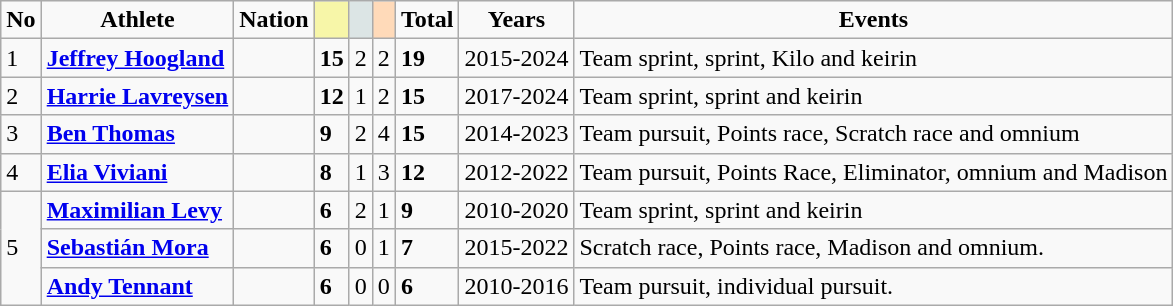<table class="wikitable">
<tr align=center>
<td><strong>No</strong></td>
<td><strong>Athlete</strong></td>
<td><strong>Nation</strong></td>
<td bgcolor=#f7f6a8></td>
<td bgcolor=#dce5e5></td>
<td bgcolor=#ffdab9></td>
<td><strong>Total</strong></td>
<td><strong>Years</strong></td>
<td><strong>Events</strong></td>
</tr>
<tr>
<td>1</td>
<td><strong><a href='#'>Jeffrey Hoogland</a></strong></td>
<td></td>
<td><strong>15</strong></td>
<td>2</td>
<td>2</td>
<td><strong>19</strong></td>
<td>2015-2024</td>
<td>Team sprint, sprint, Kilo and keirin</td>
</tr>
<tr>
<td>2</td>
<td><strong><a href='#'>Harrie Lavreysen</a></strong></td>
<td></td>
<td><strong>12</strong></td>
<td>1</td>
<td>2</td>
<td><strong>15</strong></td>
<td>2017-2024</td>
<td>Team sprint, sprint and keirin</td>
</tr>
<tr>
<td>3</td>
<td><a href='#'><strong>Ben Thomas</strong></a></td>
<td></td>
<td><strong>9</strong></td>
<td>2</td>
<td>4</td>
<td><strong>15</strong></td>
<td>2014-2023</td>
<td>Team pursuit, Points race, Scratch race and omnium</td>
</tr>
<tr>
<td>4</td>
<td><strong><a href='#'>Elia Viviani</a></strong></td>
<td></td>
<td><strong>8</strong></td>
<td>1</td>
<td>3</td>
<td><strong>12</strong></td>
<td>2012-2022</td>
<td>Team pursuit, Points Race, Eliminator, omnium and Madison</td>
</tr>
<tr>
<td rowspan="3">5</td>
<td><strong><a href='#'>Maximilian Levy</a></strong></td>
<td></td>
<td><strong>6</strong></td>
<td>2</td>
<td>1</td>
<td><strong>9</strong></td>
<td>2010-2020</td>
<td>Team sprint, sprint and keirin</td>
</tr>
<tr>
<td><strong><a href='#'>Sebastián Mora</a></strong></td>
<td></td>
<td><strong>6</strong></td>
<td>0</td>
<td>1</td>
<td><strong>7</strong></td>
<td>2015-2022</td>
<td>Scratch race, Points race, Madison and omnium.</td>
</tr>
<tr>
<td><a href='#'><strong>Andy Tennant</strong></a></td>
<td></td>
<td><strong>6</strong></td>
<td>0</td>
<td>0</td>
<td><strong>6</strong></td>
<td>2010-2016</td>
<td>Team pursuit, individual pursuit.</td>
</tr>
</table>
